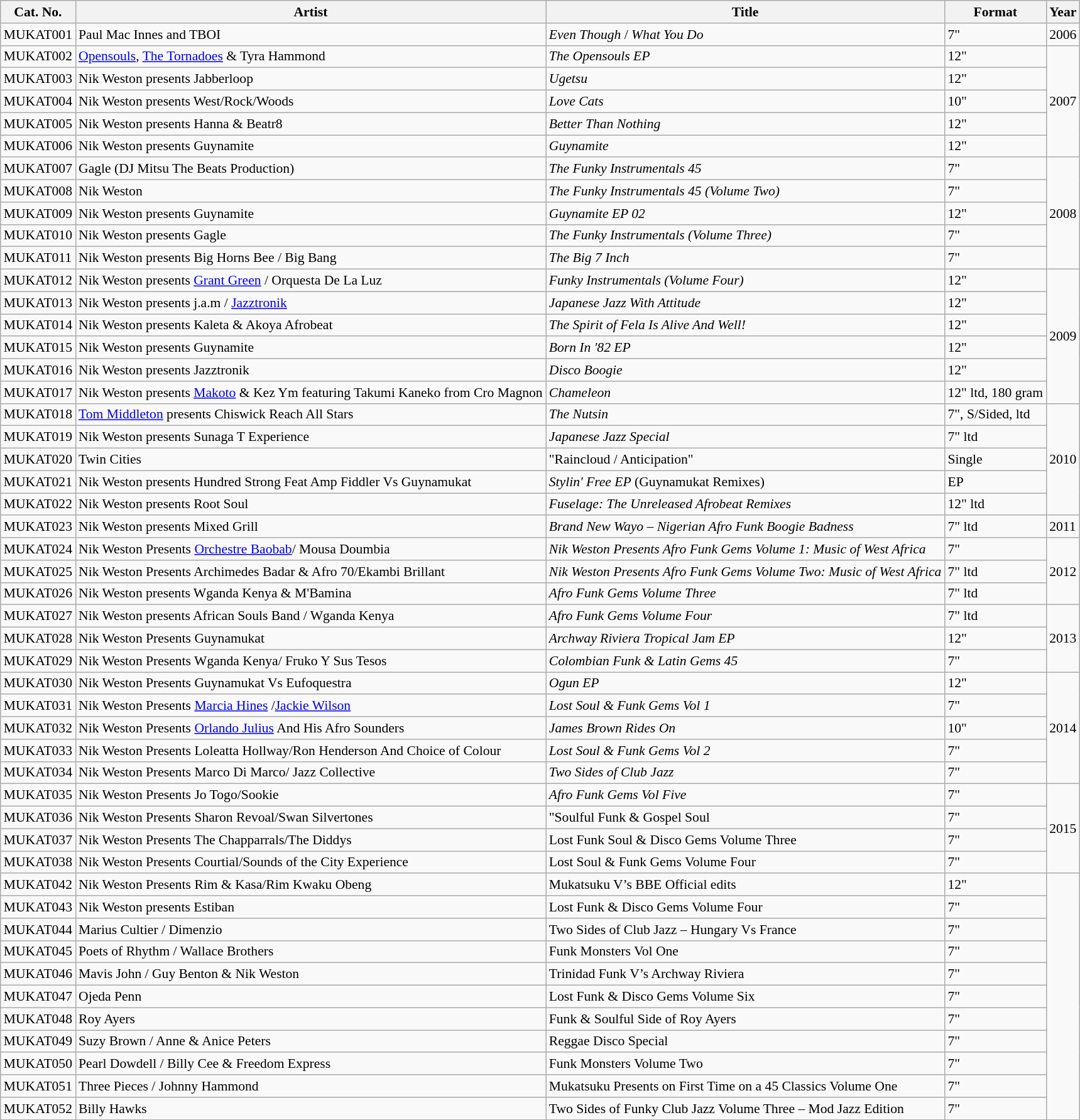<table class="wikitable sortable" style="text-align:left;font-size:90%;">
<tr>
<th>Cat. No.</th>
<th>Artist</th>
<th>Title</th>
<th>Format</th>
<th>Year</th>
</tr>
<tr>
<td>MUKAT001</td>
<td>Paul Mac Innes and TBOI</td>
<td><em>Even Though</em> / <em>What You Do</em></td>
<td>7"</td>
<td>2006</td>
</tr>
<tr>
<td>MUKAT002</td>
<td><a href='#'>Opensouls</a>, <a href='#'>The Tornadoes</a> & Tyra Hammond</td>
<td><em>The Opensouls EP</em></td>
<td>12"</td>
<td rowspan="5">2007</td>
</tr>
<tr>
<td>MUKAT003</td>
<td>Nik Weston presents Jabberloop</td>
<td><em>Ugetsu</em></td>
<td>12"</td>
</tr>
<tr>
<td>MUKAT004</td>
<td>Nik Weston presents West/Rock/Woods</td>
<td><em>Love Cats</em></td>
<td>10"</td>
</tr>
<tr>
<td>MUKAT005</td>
<td>Nik Weston presents Hanna & Beatr8</td>
<td><em>Better Than Nothing</em></td>
<td>12"</td>
</tr>
<tr>
<td>MUKAT006</td>
<td>Nik Weston presents Guynamite</td>
<td><em>Guynamite</em></td>
<td>12"</td>
</tr>
<tr>
<td>MUKAT007</td>
<td>Gagle (DJ Mitsu The Beats Production)</td>
<td><em>The Funky Instrumentals 45</em></td>
<td>7"</td>
<td rowspan="5">2008</td>
</tr>
<tr>
<td>MUKAT008</td>
<td>Nik Weston</td>
<td><em>The Funky Instrumentals 45 (Volume Two)</em></td>
<td>7"</td>
</tr>
<tr>
<td>MUKAT009</td>
<td>Nik Weston presents Guynamite</td>
<td><em>Guynamite EP 02</em></td>
<td>12"</td>
</tr>
<tr>
<td>MUKAT010</td>
<td>Nik Weston presents Gagle</td>
<td><em>The Funky Instrumentals (Volume Three)</em></td>
<td>7"</td>
</tr>
<tr>
<td>MUKAT011</td>
<td>Nik Weston presents Big Horns Bee / Big Bang</td>
<td><em>The Big 7 Inch</em></td>
<td>7"</td>
</tr>
<tr>
<td>MUKAT012</td>
<td>Nik Weston presents <a href='#'>Grant Green</a> / Orquesta De La Luz</td>
<td><em>Funky Instrumentals (Volume Four)</em></td>
<td>12"</td>
<td rowspan="6">2009</td>
</tr>
<tr>
<td>MUKAT013</td>
<td>Nik Weston presents j.a.m / <a href='#'>Jazztronik</a></td>
<td><em>Japanese Jazz With Attitude</em></td>
<td>12"</td>
</tr>
<tr>
<td>MUKAT014</td>
<td>Nik Weston presents Kaleta & Akoya Afrobeat</td>
<td><em>The Spirit of Fela Is Alive And Well!</em></td>
<td>12"</td>
</tr>
<tr>
<td>MUKAT015</td>
<td>Nik Weston presents Guynamite</td>
<td><em>Born In '82 EP</em></td>
<td>12"</td>
</tr>
<tr>
<td>MUKAT016</td>
<td>Nik Weston presents Jazztronik</td>
<td><em>Disco Boogie</em></td>
<td>12"</td>
</tr>
<tr>
<td>MUKAT017</td>
<td>Nik Weston presents <a href='#'>Makoto</a> & Kez Ym featuring Takumi Kaneko from Cro Magnon</td>
<td><em>Chameleon</em></td>
<td>12" ltd, 180 gram</td>
</tr>
<tr>
<td>MUKAT018</td>
<td><a href='#'>Tom Middleton</a> presents Chiswick Reach All Stars</td>
<td><em>The Nutsin</em></td>
<td>7", S/Sided, ltd</td>
<td rowspan="5">2010</td>
</tr>
<tr>
<td>MUKAT019</td>
<td>Nik Weston presents Sunaga T Experience</td>
<td><em>Japanese Jazz Special</em></td>
<td>7" ltd</td>
</tr>
<tr>
<td>MUKAT020</td>
<td>Twin Cities</td>
<td>"Raincloud / Anticipation"</td>
<td>Single</td>
</tr>
<tr>
<td>MUKAT021</td>
<td>Nik Weston presents Hundred Strong Feat Amp Fiddler Vs Guynamukat</td>
<td><em>Stylin' Free EP</em> (Guynamukat Remixes)</td>
<td>EP</td>
</tr>
<tr>
<td>MUKAT022</td>
<td>Nik Weston presents Root Soul</td>
<td><em>Fuselage: The Unreleased Afrobeat Remixes</em></td>
<td>12" ltd</td>
</tr>
<tr>
<td>MUKAT023</td>
<td>Nik Weston presents Mixed Grill</td>
<td><em>Brand New Wayo – Nigerian Afro Funk Boogie Badness</em></td>
<td>7" ltd</td>
<td>2011</td>
</tr>
<tr>
<td>MUKAT024</td>
<td>Nik Weston Presents <a href='#'>Orchestre Baobab</a>/ Mousa Doumbia</td>
<td><em>Nik Weston Presents Afro Funk Gems Volume 1: Music of West Africa</em></td>
<td>7"</td>
<td rowspan="3">2012</td>
</tr>
<tr>
<td>MUKAT025</td>
<td>Nik Weston Presents Archimedes Badar & Afro 70/Ekambi Brillant</td>
<td><em>Nik Weston Presents Afro Funk Gems Volume Two: Music of West Africa</em></td>
<td>7" ltd</td>
</tr>
<tr>
<td>MUKAT026</td>
<td>Nik Weston presents Wganda Kenya & M'Bamina</td>
<td><em>Afro Funk Gems Volume Three</em></td>
<td>7" ltd</td>
</tr>
<tr>
<td>MUKAT027</td>
<td>Nik Weston presents African Souls Band / Wganda Kenya</td>
<td><em>Afro Funk Gems Volume Four</em></td>
<td>7" ltd</td>
<td rowspan="3">2013</td>
</tr>
<tr>
<td>MUKAT028</td>
<td>Nik Weston Presents Guynamukat</td>
<td><em>Archway Riviera Tropical Jam EP</em></td>
<td>12"</td>
</tr>
<tr>
<td>MUKAT029</td>
<td>Nik Weston Presents Wganda Kenya/ Fruko Y Sus Tesos</td>
<td><em>Colombian Funk & Latin Gems 45</em></td>
<td>7"</td>
</tr>
<tr>
<td>MUKAT030</td>
<td>Nik Weston Presents Guynamukat Vs Eufoquestra</td>
<td><em>Ogun EP</em></td>
<td>12"</td>
<td rowspan="5">2014</td>
</tr>
<tr>
<td>MUKAT031</td>
<td>Nik Weston Presents <a href='#'>Marcia Hines</a> /<a href='#'>Jackie Wilson</a></td>
<td><em>Lost Soul & Funk Gems Vol 1</em></td>
<td>7"</td>
</tr>
<tr>
<td>MUKAT032</td>
<td>Nik Weston Presents <a href='#'>Orlando Julius</a> And His Afro Sounders</td>
<td><em>James Brown Rides On</em></td>
<td>10"</td>
</tr>
<tr>
<td>MUKAT033</td>
<td>Nik Weston Presents Loleatta Hollway/Ron Henderson And Choice of Colour</td>
<td><em>Lost Soul & Funk Gems Vol 2</em></td>
<td>7"</td>
</tr>
<tr>
<td>MUKAT034</td>
<td>Nik Weston Presents Marco Di Marco/ Jazz Collective</td>
<td><em>Two Sides of Club Jazz</em></td>
<td>7"</td>
</tr>
<tr>
<td>MUKAT035</td>
<td>Nik Weston Presents Jo Togo/Sookie</td>
<td><em>Afro Funk Gems Vol Five</em></td>
<td>7"</td>
<td rowspan="4">2015</td>
</tr>
<tr>
<td>MUKAT036</td>
<td>Nik Weston Presents Sharon Revoal/Swan Silvertones</td>
<td>"Soulful Funk & Gospel Soul<em></td>
<td>7"</td>
</tr>
<tr>
<td>MUKAT037</td>
<td>Nik Weston Presents The Chapparrals/The Diddys</td>
<td></em>Lost Funk Soul & Disco Gems Volume Three<em></td>
<td>7"</td>
</tr>
<tr>
<td>MUKAT038</td>
<td>Nik Weston Presents Courtial/Sounds of the City Experience</td>
<td></em>Lost Soul & Funk Gems Volume Four<em></td>
<td>7"</td>
</tr>
<tr>
<td>MUKAT042</td>
<td>Nik Weston Presents Rim & Kasa/Rim Kwaku Obeng</td>
<td></em>Mukatsuku V’s BBE Official edits<em></td>
<td>12"</td>
</tr>
<tr>
<td>MUKAT043</td>
<td>Nik Weston presents Estiban</td>
<td></em>Lost Funk & Disco Gems Volume Four<em></td>
<td>7"</td>
</tr>
<tr>
<td>MUKAT044</td>
<td>Marius Cultier / Dimenzio</td>
<td></em>Two Sides of Club Jazz – Hungary Vs France<em></td>
<td>7"</td>
</tr>
<tr>
<td>MUKAT045</td>
<td>Poets of Rhythm / Wallace Brothers</td>
<td></em>Funk Monsters Vol One<em></td>
<td>7"</td>
</tr>
<tr>
<td>MUKAT046</td>
<td>Mavis John / Guy Benton & Nik Weston</td>
<td></em>Trinidad Funk V’s Archway Riviera<em></td>
<td>7"</td>
</tr>
<tr>
<td>MUKAT047</td>
<td>Ojeda Penn</td>
<td></em>Lost Funk & Disco Gems Volume Six<em></td>
<td>7"</td>
</tr>
<tr>
<td>MUKAT048</td>
<td>Roy Ayers</td>
<td></em>Funk & Soulful Side of Roy Ayers<em></td>
<td>7"</td>
</tr>
<tr>
<td>MUKAT049</td>
<td>Suzy Brown / Anne & Anice Peters</td>
<td></em>Reggae Disco Special<em></td>
<td>7"</td>
</tr>
<tr>
<td>MUKAT050</td>
<td>Pearl Dowdell / Billy Cee & Freedom Express</td>
<td></em>Funk Monsters Volume Two<em></td>
<td>7"</td>
</tr>
<tr>
<td>MUKAT051</td>
<td>Three Pieces / Johnny Hammond</td>
<td></em>Mukatsuku Presents on First Time on a 45 Classics Volume One<em></td>
<td>7"</td>
</tr>
<tr>
<td>MUKAT052</td>
<td>Billy Hawks</td>
<td></em>Two Sides of Funky Club Jazz Volume Three – Mod Jazz Edition<em></td>
<td>7"</td>
</tr>
<tr>
</tr>
</table>
